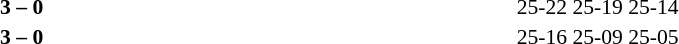<table width=100% cellspacing=1>
<tr>
<th width=20%></th>
<th width=12%></th>
<th width=20%></th>
<th width=33%></th>
<td></td>
</tr>
<tr style=font-size:90%>
<td align=right><strong></strong></td>
<td align=center><strong>3 – 0</strong></td>
<td></td>
<td>25-22 25-19 25-14</td>
<td></td>
</tr>
<tr style=font-size:90%>
<td align=right><strong></strong></td>
<td align=center><strong>3 – 0</strong></td>
<td></td>
<td>25-16 25-09 25-05</td>
</tr>
</table>
